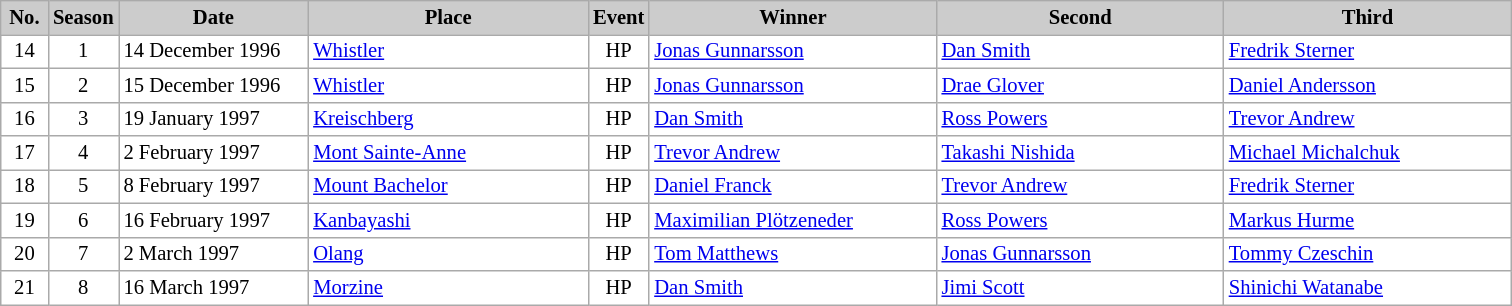<table class="wikitable plainrowheaders" style="background:#fff; font-size:86%; border:grey solid 1px; border-collapse:collapse;">
<tr style="background:#ccc; text-align:center;">
<th scope="col" style="background:#ccc; width:25px;">No.</th>
<th scope="col" style="background:#ccc; width:30px;">Season</th>
<th scope="col" style="background:#ccc; width:120px;">Date</th>
<th scope="col" style="background:#ccc; width:180px;">Place</th>
<th scope="col" style="background:#ccc; width:15px;">Event</th>
<th scope="col" style="background:#ccc; width:185px;">Winner</th>
<th scope="col" style="background:#ccc; width:185px;">Second</th>
<th scope="col" style="background:#ccc; width:185px;">Third</th>
</tr>
<tr>
<td align=center>14</td>
<td align=center>1</td>
<td>14 December 1996</td>
<td> <a href='#'>Whistler</a></td>
<td align=center>HP</td>
<td> <a href='#'>Jonas Gunnarsson</a></td>
<td> <a href='#'>Dan Smith</a></td>
<td> <a href='#'>Fredrik Sterner</a></td>
</tr>
<tr>
<td align=center>15</td>
<td align=center>2</td>
<td>15 December 1996</td>
<td> <a href='#'>Whistler</a></td>
<td align=center>HP</td>
<td> <a href='#'>Jonas Gunnarsson</a></td>
<td> <a href='#'>Drae Glover</a></td>
<td> <a href='#'>Daniel Andersson</a></td>
</tr>
<tr>
<td align=center>16</td>
<td align=center>3</td>
<td>19 January 1997</td>
<td> <a href='#'>Kreischberg</a></td>
<td align=center>HP</td>
<td> <a href='#'>Dan Smith</a></td>
<td> <a href='#'>Ross Powers</a></td>
<td> <a href='#'>Trevor Andrew</a></td>
</tr>
<tr>
<td align=center>17</td>
<td align=center>4</td>
<td>2 February 1997</td>
<td> <a href='#'>Mont Sainte-Anne</a></td>
<td align=center>HP</td>
<td> <a href='#'>Trevor Andrew</a></td>
<td> <a href='#'>Takashi Nishida</a></td>
<td> <a href='#'>Michael Michalchuk</a></td>
</tr>
<tr>
<td align=center>18</td>
<td align=center>5</td>
<td>8 February 1997</td>
<td> <a href='#'>Mount Bachelor</a></td>
<td align=center>HP</td>
<td> <a href='#'>Daniel Franck</a></td>
<td> <a href='#'>Trevor Andrew</a></td>
<td> <a href='#'>Fredrik Sterner</a></td>
</tr>
<tr>
<td align=center>19</td>
<td align=center>6</td>
<td>16 February 1997</td>
<td> <a href='#'>Kanbayashi</a></td>
<td align=center>HP</td>
<td> <a href='#'>Maximilian Plötzeneder</a></td>
<td> <a href='#'>Ross Powers</a></td>
<td> <a href='#'>Markus Hurme</a></td>
</tr>
<tr>
<td align=center>20</td>
<td align=center>7</td>
<td>2 March 1997</td>
<td> <a href='#'>Olang</a></td>
<td align=center>HP</td>
<td> <a href='#'>Tom Matthews</a></td>
<td> <a href='#'>Jonas Gunnarsson</a></td>
<td> <a href='#'>Tommy Czeschin</a></td>
</tr>
<tr>
<td align=center>21</td>
<td align=center>8</td>
<td>16 March 1997</td>
<td> <a href='#'>Morzine</a></td>
<td align=center>HP</td>
<td> <a href='#'>Dan Smith</a></td>
<td> <a href='#'>Jimi Scott</a></td>
<td> <a href='#'>Shinichi Watanabe</a></td>
</tr>
</table>
